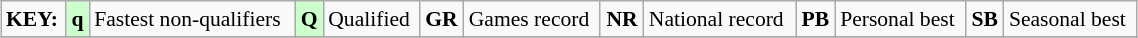<table class="wikitable" style="margin:0.5em auto; font-size:90%;position:relative;" width=60%>
<tr>
<td><strong>KEY:</strong></td>
<td bgcolor=ccffcc align=center><strong>q</strong></td>
<td>Fastest non-qualifiers</td>
<td bgcolor=ccffcc align=center><strong>Q</strong></td>
<td>Qualified</td>
<td align=center><strong>GR</strong></td>
<td>Games record</td>
<td align=center><strong>NR</strong></td>
<td>National record</td>
<td align=center><strong>PB</strong></td>
<td>Personal best</td>
<td align=center><strong>SB</strong></td>
<td>Seasonal best</td>
</tr>
<tr>
</tr>
</table>
